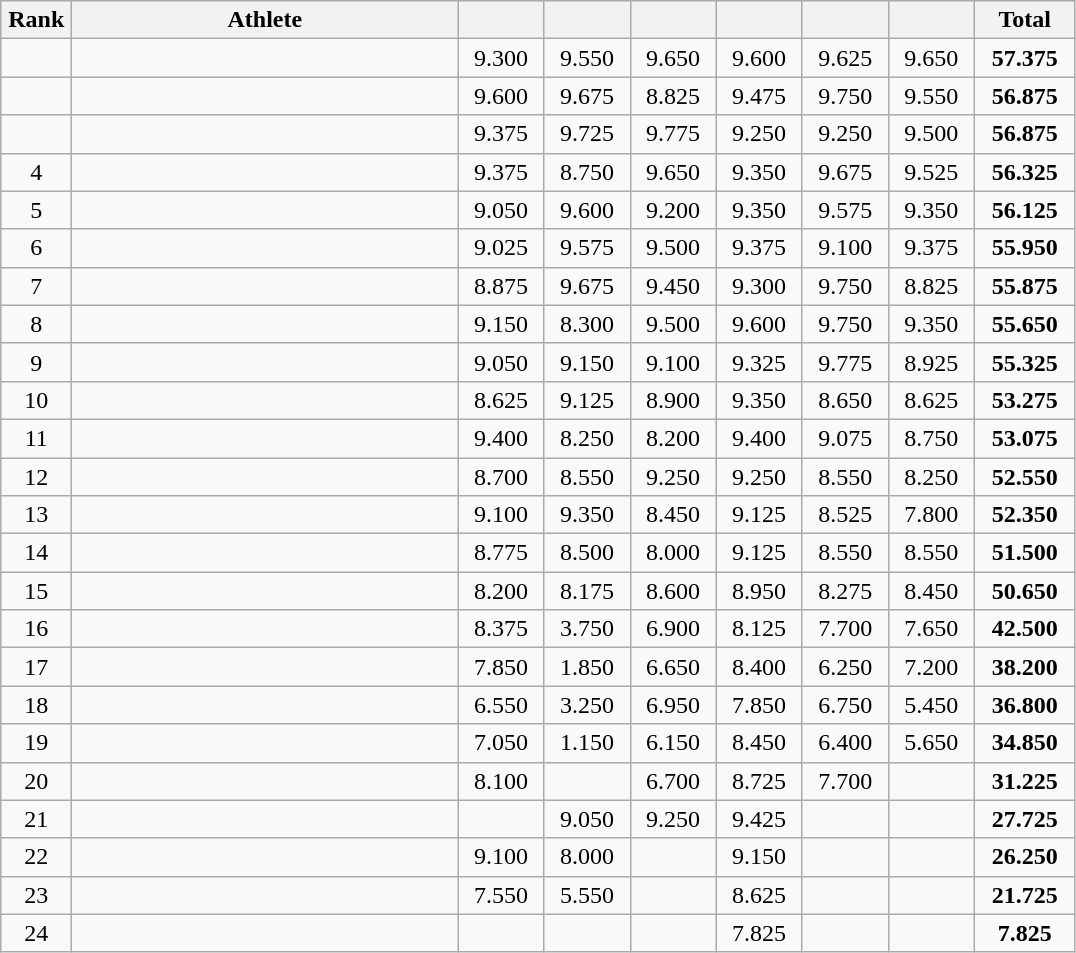<table class=wikitable style="text-align:center">
<tr>
<th width=40>Rank</th>
<th width=250>Athlete</th>
<th width=50></th>
<th width=50></th>
<th width=50></th>
<th width=50></th>
<th width=50></th>
<th width=50></th>
<th width=60>Total</th>
</tr>
<tr>
<td></td>
<td align=left></td>
<td>9.300</td>
<td>9.550</td>
<td>9.650</td>
<td>9.600</td>
<td>9.625</td>
<td>9.650</td>
<td><strong>57.375</strong></td>
</tr>
<tr>
<td></td>
<td align=left></td>
<td>9.600</td>
<td>9.675</td>
<td>8.825</td>
<td>9.475</td>
<td>9.750</td>
<td>9.550</td>
<td><strong>56.875</strong></td>
</tr>
<tr>
<td></td>
<td align=left></td>
<td>9.375</td>
<td>9.725</td>
<td>9.775</td>
<td>9.250</td>
<td>9.250</td>
<td>9.500</td>
<td><strong>56.875</strong></td>
</tr>
<tr>
<td>4</td>
<td align=left></td>
<td>9.375</td>
<td>8.750</td>
<td>9.650</td>
<td>9.350</td>
<td>9.675</td>
<td>9.525</td>
<td><strong>56.325</strong></td>
</tr>
<tr>
<td>5</td>
<td align=left></td>
<td>9.050</td>
<td>9.600</td>
<td>9.200</td>
<td>9.350</td>
<td>9.575</td>
<td>9.350</td>
<td><strong>56.125</strong></td>
</tr>
<tr>
<td>6</td>
<td align=left></td>
<td>9.025</td>
<td>9.575</td>
<td>9.500</td>
<td>9.375</td>
<td>9.100</td>
<td>9.375</td>
<td><strong>55.950</strong></td>
</tr>
<tr>
<td>7</td>
<td align=left></td>
<td>8.875</td>
<td>9.675</td>
<td>9.450</td>
<td>9.300</td>
<td>9.750</td>
<td>8.825</td>
<td><strong>55.875</strong></td>
</tr>
<tr>
<td>8</td>
<td align=left></td>
<td>9.150</td>
<td>8.300</td>
<td>9.500</td>
<td>9.600</td>
<td>9.750</td>
<td>9.350</td>
<td><strong>55.650</strong></td>
</tr>
<tr>
<td>9</td>
<td align=left></td>
<td>9.050</td>
<td>9.150</td>
<td>9.100</td>
<td>9.325</td>
<td>9.775</td>
<td>8.925</td>
<td><strong>55.325</strong></td>
</tr>
<tr>
<td>10</td>
<td align=left></td>
<td>8.625</td>
<td>9.125</td>
<td>8.900</td>
<td>9.350</td>
<td>8.650</td>
<td>8.625</td>
<td><strong>53.275</strong></td>
</tr>
<tr>
<td>11</td>
<td align=left></td>
<td>9.400</td>
<td>8.250</td>
<td>8.200</td>
<td>9.400</td>
<td>9.075</td>
<td>8.750</td>
<td><strong>53.075</strong></td>
</tr>
<tr>
<td>12</td>
<td align=left></td>
<td>8.700</td>
<td>8.550</td>
<td>9.250</td>
<td>9.250</td>
<td>8.550</td>
<td>8.250</td>
<td><strong>52.550</strong></td>
</tr>
<tr>
<td>13</td>
<td align=left></td>
<td>9.100</td>
<td>9.350</td>
<td>8.450</td>
<td>9.125</td>
<td>8.525</td>
<td>7.800</td>
<td><strong>52.350</strong></td>
</tr>
<tr>
<td>14</td>
<td align=left></td>
<td>8.775</td>
<td>8.500</td>
<td>8.000</td>
<td>9.125</td>
<td>8.550</td>
<td>8.550</td>
<td><strong>51.500</strong></td>
</tr>
<tr>
<td>15</td>
<td align=left></td>
<td>8.200</td>
<td>8.175</td>
<td>8.600</td>
<td>8.950</td>
<td>8.275</td>
<td>8.450</td>
<td><strong>50.650</strong></td>
</tr>
<tr>
<td>16</td>
<td align=left></td>
<td>8.375</td>
<td>3.750</td>
<td>6.900</td>
<td>8.125</td>
<td>7.700</td>
<td>7.650</td>
<td><strong>42.500</strong></td>
</tr>
<tr>
<td>17</td>
<td align=left></td>
<td>7.850</td>
<td>1.850</td>
<td>6.650</td>
<td>8.400</td>
<td>6.250</td>
<td>7.200</td>
<td><strong>38.200</strong></td>
</tr>
<tr>
<td>18</td>
<td align=left></td>
<td>6.550</td>
<td>3.250</td>
<td>6.950</td>
<td>7.850</td>
<td>6.750</td>
<td>5.450</td>
<td><strong>36.800</strong></td>
</tr>
<tr>
<td>19</td>
<td align=left></td>
<td>7.050</td>
<td>1.150</td>
<td>6.150</td>
<td>8.450</td>
<td>6.400</td>
<td>5.650</td>
<td><strong>34.850</strong></td>
</tr>
<tr>
<td>20</td>
<td align=left></td>
<td>8.100</td>
<td></td>
<td>6.700</td>
<td>8.725</td>
<td>7.700</td>
<td></td>
<td><strong>31.225</strong></td>
</tr>
<tr>
<td>21</td>
<td align=left></td>
<td></td>
<td>9.050</td>
<td>9.250</td>
<td>9.425</td>
<td></td>
<td></td>
<td><strong>27.725</strong></td>
</tr>
<tr>
<td>22</td>
<td align=left></td>
<td>9.100</td>
<td>8.000</td>
<td></td>
<td>9.150</td>
<td></td>
<td></td>
<td><strong>26.250</strong></td>
</tr>
<tr>
<td>23</td>
<td align=left></td>
<td>7.550</td>
<td>5.550</td>
<td></td>
<td>8.625</td>
<td></td>
<td></td>
<td><strong>21.725</strong></td>
</tr>
<tr>
<td>24</td>
<td align=left></td>
<td></td>
<td></td>
<td></td>
<td>7.825</td>
<td></td>
<td></td>
<td><strong>7.825</strong></td>
</tr>
</table>
